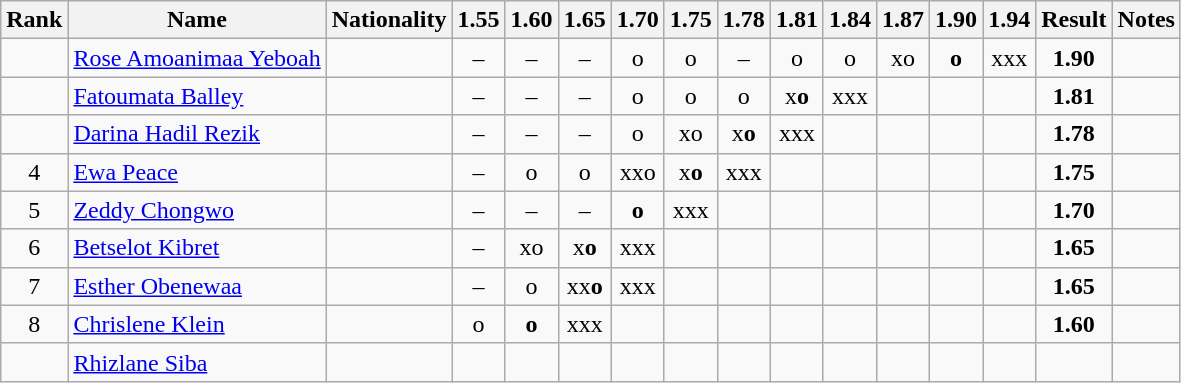<table class="wikitable sortable" style="text-align:center">
<tr>
<th>Rank</th>
<th>Name</th>
<th>Nationality</th>
<th>1.55</th>
<th>1.60</th>
<th>1.65</th>
<th>1.70</th>
<th>1.75</th>
<th>1.78</th>
<th>1.81</th>
<th>1.84</th>
<th>1.87</th>
<th>1.90</th>
<th>1.94</th>
<th>Result</th>
<th>Notes</th>
</tr>
<tr>
<td></td>
<td align=left><a href='#'>Rose Amoanimaa Yeboah</a></td>
<td align=left></td>
<td>–</td>
<td>–</td>
<td>–</td>
<td>o</td>
<td>o</td>
<td>–</td>
<td>o</td>
<td>o</td>
<td>xo</td>
<td><strong>o</strong></td>
<td>xxx</td>
<td><strong>1.90</strong></td>
<td></td>
</tr>
<tr>
<td></td>
<td align=left><a href='#'>Fatoumata Balley</a></td>
<td align=left></td>
<td>–</td>
<td>–</td>
<td>–</td>
<td>o</td>
<td>o</td>
<td>o</td>
<td>x<strong>o</strong></td>
<td>xxx</td>
<td></td>
<td></td>
<td></td>
<td><strong>1.81</strong></td>
<td></td>
</tr>
<tr>
<td></td>
<td align=left><a href='#'>Darina Hadil Rezik</a></td>
<td align=left></td>
<td>–</td>
<td>–</td>
<td>–</td>
<td>o</td>
<td>xo</td>
<td>x<strong>o</strong></td>
<td>xxx</td>
<td></td>
<td></td>
<td></td>
<td></td>
<td><strong>1.78</strong></td>
<td></td>
</tr>
<tr>
<td>4</td>
<td align=left><a href='#'>Ewa Peace</a></td>
<td align=left></td>
<td>–</td>
<td>o</td>
<td>o</td>
<td>xxo</td>
<td>x<strong>o</strong></td>
<td>xxx</td>
<td></td>
<td></td>
<td></td>
<td></td>
<td></td>
<td><strong>1.75</strong></td>
<td></td>
</tr>
<tr>
<td>5</td>
<td align=left><a href='#'>Zeddy Chongwo</a></td>
<td align=left></td>
<td>–</td>
<td>–</td>
<td>–</td>
<td><strong>o</strong></td>
<td>xxx</td>
<td></td>
<td></td>
<td></td>
<td></td>
<td></td>
<td></td>
<td><strong>1.70</strong></td>
<td></td>
</tr>
<tr>
<td>6</td>
<td align=left><a href='#'>Betselot Kibret</a></td>
<td align=left></td>
<td>–</td>
<td>xo</td>
<td>x<strong>o</strong></td>
<td>xxx</td>
<td></td>
<td></td>
<td></td>
<td></td>
<td></td>
<td></td>
<td></td>
<td><strong>1.65</strong></td>
<td></td>
</tr>
<tr>
<td>7</td>
<td align=left><a href='#'>Esther Obenewaa</a></td>
<td align=left></td>
<td>–</td>
<td>o</td>
<td>xx<strong>o</strong></td>
<td>xxx</td>
<td></td>
<td></td>
<td></td>
<td></td>
<td></td>
<td></td>
<td></td>
<td><strong>1.65</strong></td>
<td></td>
</tr>
<tr>
<td>8</td>
<td align=left><a href='#'>Chrislene Klein</a></td>
<td align=left></td>
<td>o</td>
<td><strong>o</strong></td>
<td>xxx</td>
<td></td>
<td></td>
<td></td>
<td></td>
<td></td>
<td></td>
<td></td>
<td></td>
<td><strong>1.60</strong></td>
<td></td>
</tr>
<tr>
<td></td>
<td align=left><a href='#'>Rhizlane Siba</a></td>
<td align=left></td>
<td></td>
<td></td>
<td></td>
<td></td>
<td></td>
<td></td>
<td></td>
<td></td>
<td></td>
<td></td>
<td></td>
<td><strong></strong></td>
<td></td>
</tr>
</table>
